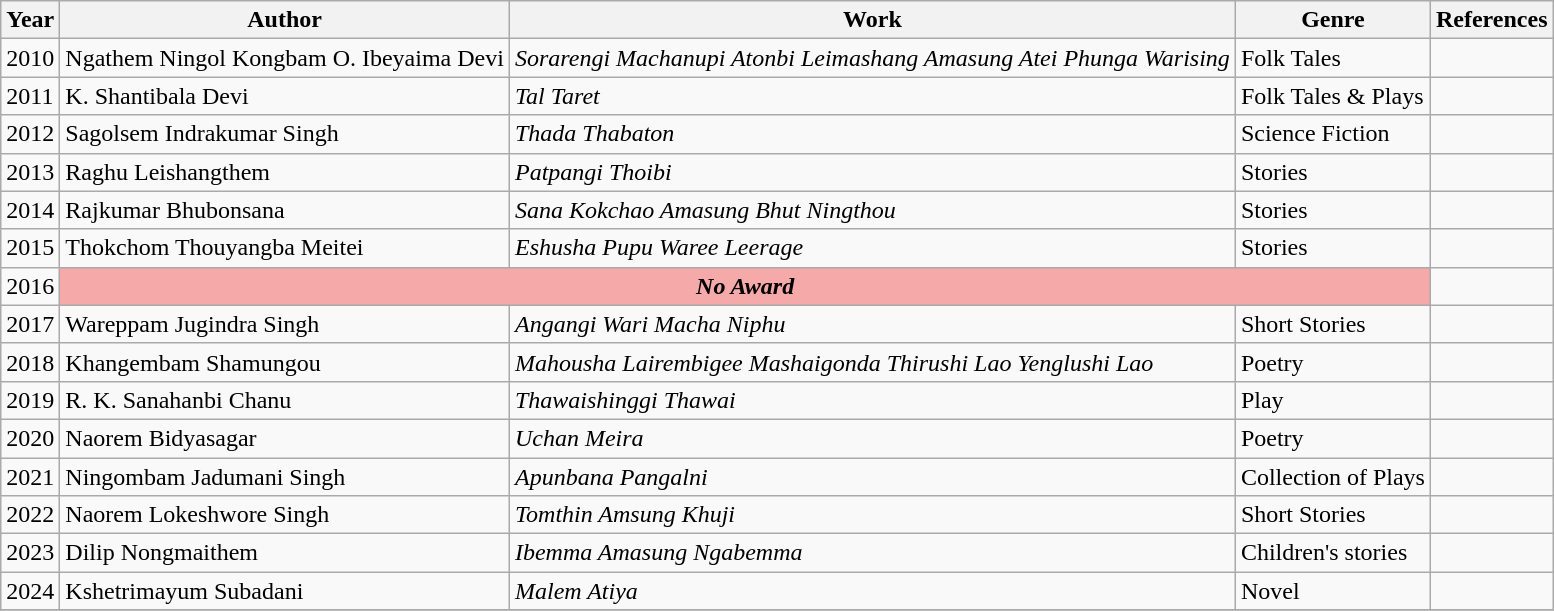<table class="wikitable sortable">
<tr>
<th>Year</th>
<th>Author</th>
<th>Work</th>
<th>Genre</th>
<th class="unsortable">References</th>
</tr>
<tr>
<td>2010</td>
<td>Ngathem Ningol Kongbam O. Ibeyaima Devi</td>
<td><em>Sorarengi Machanupi Atonbi Leimashang Amasung Atei Phunga Warising</em></td>
<td>Folk Tales</td>
<td></td>
</tr>
<tr>
<td>2011</td>
<td>K. Shantibala Devi</td>
<td><em>Tal Taret</em></td>
<td>Folk Tales & Plays</td>
<td></td>
</tr>
<tr>
<td>2012</td>
<td>Sagolsem Indrakumar Singh</td>
<td><em>Thada Thabaton</em></td>
<td>Science Fiction</td>
<td></td>
</tr>
<tr>
<td>2013</td>
<td>Raghu Leishangthem</td>
<td><em>Patpangi Thoibi</em></td>
<td>Stories</td>
<td></td>
</tr>
<tr>
<td>2014</td>
<td>Rajkumar Bhubonsana</td>
<td><em>Sana Kokchao Amasung Bhut Ningthou</em></td>
<td>Stories</td>
<td></td>
</tr>
<tr>
<td>2015</td>
<td>Thokchom Thouyangba Meitei</td>
<td><em>Eshusha Pupu Waree Leerage</em></td>
<td>Stories</td>
<td></td>
</tr>
<tr>
<td>2016</td>
<td style="background:#f5a9a9; text-align:center;" colspan=3><strong><em>No Award</em></strong></td>
<td></td>
</tr>
<tr>
<td>2017</td>
<td>Wareppam Jugindra Singh</td>
<td><em>Angangi Wari Macha Niphu</em></td>
<td>Short Stories</td>
<td></td>
</tr>
<tr>
<td>2018</td>
<td>Khangembam Shamungou</td>
<td><em>Mahousha Lairembigee Mashaigonda Thirushi Lao Yenglushi Lao</em></td>
<td>Poetry</td>
<td></td>
</tr>
<tr>
<td>2019</td>
<td>R. K. Sanahanbi Chanu</td>
<td><em>Thawaishinggi Thawai</em></td>
<td>Play</td>
<td></td>
</tr>
<tr>
<td>2020</td>
<td>Naorem Bidyasagar</td>
<td><em>Uchan Meira</em></td>
<td>Poetry</td>
<td></td>
</tr>
<tr>
<td>2021</td>
<td>Ningombam Jadumani Singh</td>
<td><em>Apunbana Pangalni</em></td>
<td>Collection of Plays</td>
<td></td>
</tr>
<tr>
<td>2022</td>
<td>Naorem Lokeshwore Singh</td>
<td><em>Tomthin Amsung Khuji</em></td>
<td>Short Stories</td>
<td></td>
</tr>
<tr>
<td>2023</td>
<td>Dilip Nongmaithem</td>
<td><em>Ibemma Amasung Ngabemma</em></td>
<td>Children's stories</td>
<td></td>
</tr>
<tr>
<td>2024</td>
<td>Kshetrimayum Subadani</td>
<td><em>Malem Atiya</em></td>
<td>Novel</td>
<td></td>
</tr>
<tr>
</tr>
</table>
